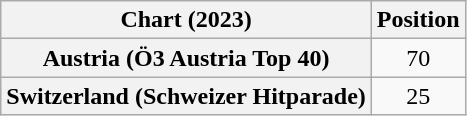<table class="wikitable sortable plainrowheaders" style="text-align:center">
<tr>
<th scope="col">Chart (2023)</th>
<th scope="col">Position</th>
</tr>
<tr>
<th scope="row">Austria (Ö3 Austria Top 40)</th>
<td>70</td>
</tr>
<tr>
<th scope="row">Switzerland (Schweizer Hitparade)</th>
<td>25</td>
</tr>
</table>
